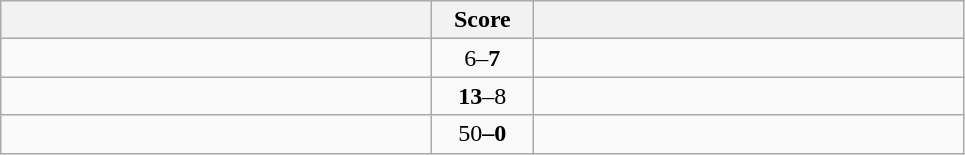<table class="wikitable" style="text-align: center;">
<tr>
<th width=280></th>
<th width=60>Score</th>
<th width=280></th>
</tr>
<tr>
<td align=left></td>
<td>6–<strong>7</strong></td>
<td align=left><strong></td>
</tr>
<tr>
<td align=left></strong></td>
<td><strong>13</strong>–8</td>
<td align=left></td>
</tr>
<tr>
<td align=left><strong></td>
<td></strong>50<strong>–0</td>
<td align=left></td>
</tr>
</table>
